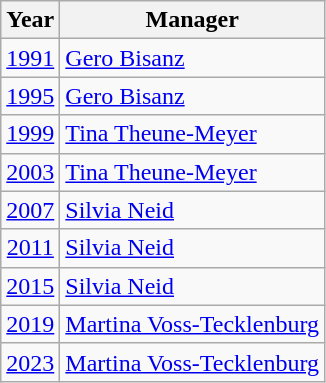<table class="wikitable">
<tr>
<th>Year</th>
<th>Manager</th>
</tr>
<tr>
<td align=center><a href='#'>1991</a></td>
<td> <a href='#'>Gero Bisanz</a></td>
</tr>
<tr>
<td align=center><a href='#'>1995</a></td>
<td> <a href='#'>Gero Bisanz</a></td>
</tr>
<tr>
<td align=center><a href='#'>1999</a></td>
<td> <a href='#'>Tina Theune-Meyer</a></td>
</tr>
<tr>
<td align=center><a href='#'>2003</a></td>
<td> <a href='#'>Tina Theune-Meyer</a></td>
</tr>
<tr>
<td align=center><a href='#'>2007</a></td>
<td> <a href='#'>Silvia Neid</a></td>
</tr>
<tr>
<td align=center><a href='#'>2011</a></td>
<td> <a href='#'>Silvia Neid</a></td>
</tr>
<tr>
<td align=center><a href='#'>2015</a></td>
<td> <a href='#'>Silvia Neid</a></td>
</tr>
<tr>
<td align=center><a href='#'>2019</a></td>
<td> <a href='#'>Martina Voss-Tecklenburg</a></td>
</tr>
<tr>
<td align=center><a href='#'>2023</a></td>
<td> <a href='#'>Martina Voss-Tecklenburg</a></td>
</tr>
</table>
